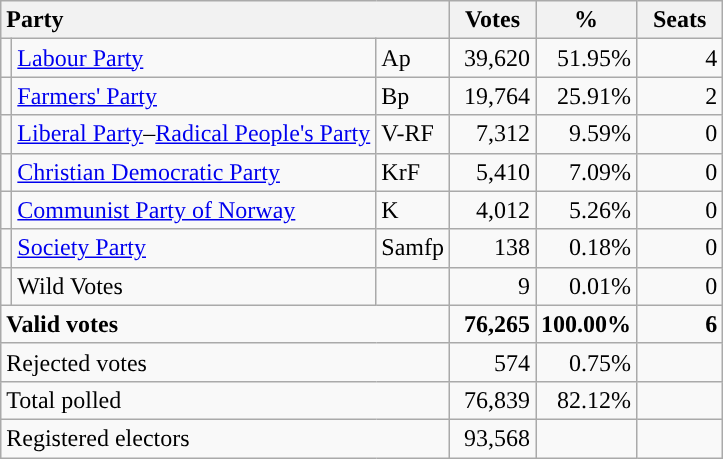<table class="wikitable" border="1" style="text-align:right;">
<tr>
<th style="text-align:left;" colspan=3>Party</th>
<th align=center width="50">Votes</th>
<th align=center width="50">%</th>
<th align=center width="50">Seats</th>
</tr>
<tr>
<td style="color:inherit;background:"></td>
<td align=left><a href='#'>Labour Party</a></td>
<td align=left>Ap</td>
<td>39,620</td>
<td>51.95%</td>
<td>4</td>
</tr>
<tr>
<td style="color:inherit;background:"></td>
<td align=left><a href='#'>Farmers' Party</a></td>
<td align=left>Bp</td>
<td>19,764</td>
<td>25.91%</td>
<td>2</td>
</tr>
<tr>
<td></td>
<td align=left><a href='#'>Liberal Party</a>–<a href='#'>Radical People's Party</a></td>
<td align=left>V-RF</td>
<td>7,312</td>
<td>9.59%</td>
<td>0</td>
</tr>
<tr>
<td style="color:inherit;background:"></td>
<td align=left><a href='#'>Christian Democratic Party</a></td>
<td align=left>KrF</td>
<td>5,410</td>
<td>7.09%</td>
<td>0</td>
</tr>
<tr>
<td style="color:inherit;background:"></td>
<td align=left><a href='#'>Communist Party of Norway</a></td>
<td align=left>K</td>
<td>4,012</td>
<td>5.26%</td>
<td>0</td>
</tr>
<tr>
<td></td>
<td align=left><a href='#'>Society Party</a></td>
<td align=left>Samfp</td>
<td>138</td>
<td>0.18%</td>
<td>0</td>
</tr>
<tr>
<td></td>
<td align=left>Wild Votes</td>
<td align=left></td>
<td>9</td>
<td>0.01%</td>
<td>0</td>
</tr>
<tr style="font-weight:bold">
<td align=left colspan=3>Valid votes</td>
<td>76,265</td>
<td>100.00%</td>
<td>6</td>
</tr>
<tr>
<td align=left colspan=3>Rejected votes</td>
<td>574</td>
<td>0.75%</td>
<td></td>
</tr>
<tr>
<td align=left colspan=3>Total polled</td>
<td>76,839</td>
<td>82.12%</td>
<td></td>
</tr>
<tr>
<td align=left colspan=3>Registered electors</td>
<td>93,568</td>
<td></td>
<td></td>
</tr>
</table>
